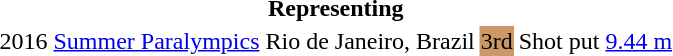<table>
<tr>
<th colspan="6">Representing </th>
</tr>
<tr>
<td>2016</td>
<td><a href='#'>Summer Paralympics</a></td>
<td>Rio de Janeiro, Brazil</td>
<td bgcolor="cc9966">3rd</td>
<td>Shot put</td>
<td><a href='#'>9.44 m</a></td>
</tr>
</table>
